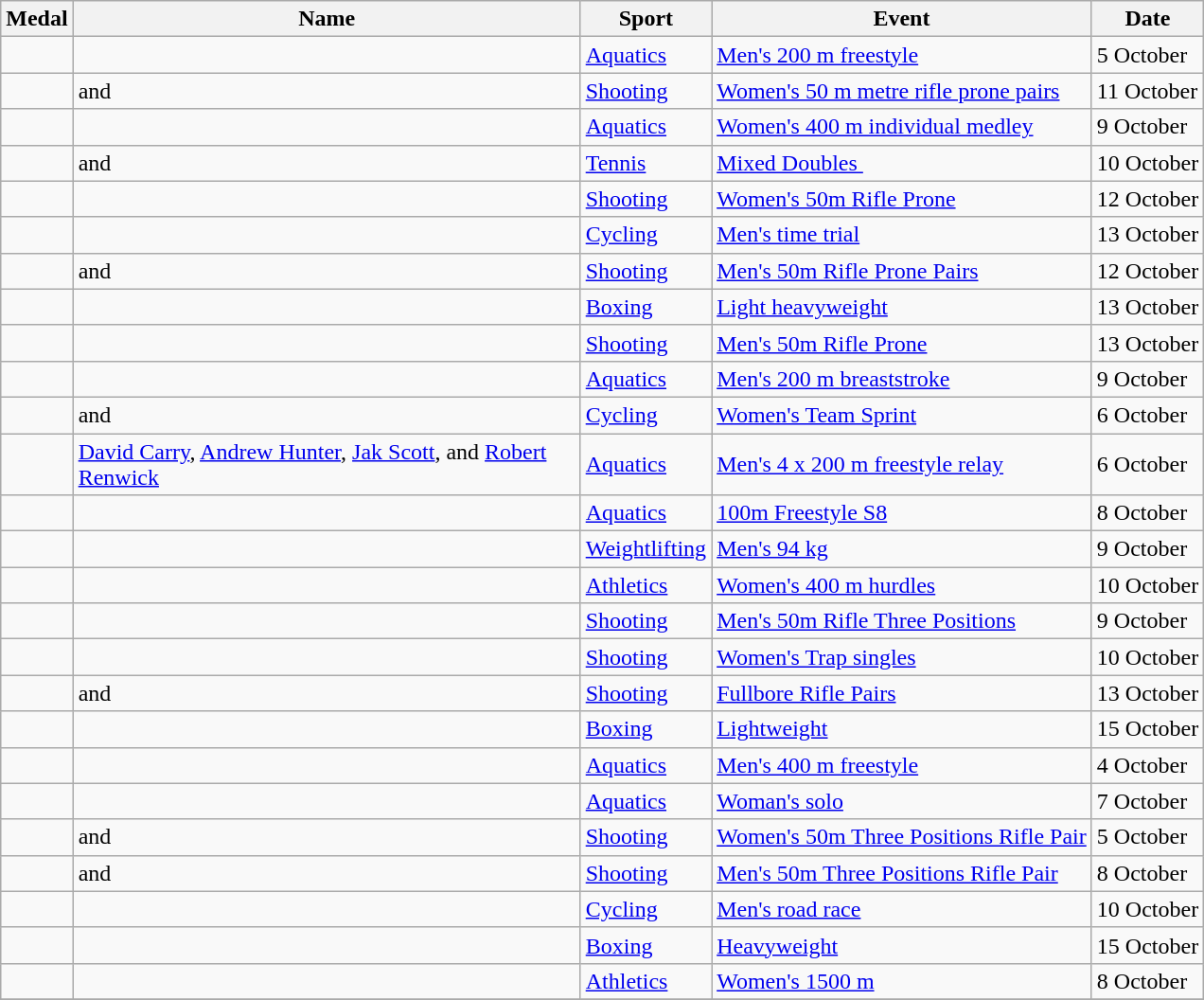<table class="wikitable sortable">
<tr>
<th>Medal</th>
<th width=350px>Name</th>
<th>Sport</th>
<th>Event</th>
<th>Date</th>
</tr>
<tr>
<td></td>
<td></td>
<td><a href='#'>Aquatics</a></td>
<td><a href='#'>Men's 200 m freestyle</a></td>
<td>5 October</td>
</tr>
<tr>
<td></td>
<td> and </td>
<td><a href='#'>Shooting</a></td>
<td><a href='#'>Women's 50 m metre rifle prone pairs</a></td>
<td>11 October</td>
</tr>
<tr>
<td></td>
<td></td>
<td><a href='#'>Aquatics</a></td>
<td><a href='#'>Women's 400 m individual medley</a></td>
<td>9 October</td>
</tr>
<tr>
<td></td>
<td> and </td>
<td><a href='#'>Tennis</a></td>
<td><a href='#'>Mixed Doubles </a></td>
<td>10 October</td>
</tr>
<tr>
<td></td>
<td></td>
<td><a href='#'>Shooting</a></td>
<td><a href='#'>Women's 50m Rifle Prone</a></td>
<td>12 October</td>
</tr>
<tr>
<td></td>
<td></td>
<td><a href='#'>Cycling</a></td>
<td><a href='#'>Men's time trial</a></td>
<td>13 October</td>
</tr>
<tr>
<td></td>
<td> and </td>
<td><a href='#'>Shooting</a></td>
<td><a href='#'>Men's 50m Rifle Prone Pairs</a></td>
<td>12 October</td>
</tr>
<tr>
<td></td>
<td></td>
<td><a href='#'>Boxing</a></td>
<td><a href='#'>Light heavyweight</a></td>
<td>13 October</td>
</tr>
<tr>
<td></td>
<td></td>
<td><a href='#'>Shooting</a></td>
<td><a href='#'>Men's 50m Rifle Prone</a></td>
<td>13 October</td>
</tr>
<tr>
<td></td>
<td></td>
<td><a href='#'>Aquatics</a></td>
<td><a href='#'>Men's 200 m breaststroke</a></td>
<td>9 October</td>
</tr>
<tr>
<td></td>
<td> and </td>
<td><a href='#'>Cycling</a></td>
<td><a href='#'>Women's Team Sprint</a></td>
<td>6 October</td>
</tr>
<tr>
<td></td>
<td><a href='#'>David Carry</a>, <a href='#'>Andrew Hunter</a>, <a href='#'>Jak Scott</a>, and <a href='#'>Robert Renwick</a></td>
<td><a href='#'>Aquatics</a></td>
<td><a href='#'>Men's 4 x 200 m freestyle relay</a></td>
<td>6 October</td>
</tr>
<tr>
<td></td>
<td></td>
<td><a href='#'>Aquatics</a></td>
<td><a href='#'>100m Freestyle S8</a></td>
<td>8 October</td>
</tr>
<tr>
<td></td>
<td></td>
<td><a href='#'>Weightlifting</a></td>
<td><a href='#'>Men's 94 kg</a></td>
<td>9 October</td>
</tr>
<tr>
<td></td>
<td></td>
<td><a href='#'>Athletics</a></td>
<td><a href='#'>Women's 400 m hurdles</a></td>
<td>10 October</td>
</tr>
<tr>
<td></td>
<td></td>
<td><a href='#'>Shooting</a></td>
<td><a href='#'>Men's 50m Rifle Three Positions</a></td>
<td>9 October</td>
</tr>
<tr>
<td></td>
<td></td>
<td><a href='#'>Shooting</a></td>
<td><a href='#'>Women's Trap singles</a></td>
<td>10 October</td>
</tr>
<tr>
<td></td>
<td> and </td>
<td><a href='#'>Shooting</a></td>
<td><a href='#'>Fullbore Rifle Pairs</a></td>
<td>13 October</td>
</tr>
<tr>
<td></td>
<td></td>
<td><a href='#'>Boxing</a></td>
<td><a href='#'>Lightweight</a></td>
<td>15 October</td>
</tr>
<tr>
<td></td>
<td></td>
<td><a href='#'>Aquatics</a></td>
<td><a href='#'>Men's 400 m freestyle</a></td>
<td>4 October</td>
</tr>
<tr>
<td></td>
<td></td>
<td><a href='#'>Aquatics</a></td>
<td><a href='#'>Woman's solo</a></td>
<td>7 October</td>
</tr>
<tr>
<td></td>
<td> and </td>
<td><a href='#'>Shooting</a></td>
<td><a href='#'>Women's 50m Three Positions Rifle Pair</a></td>
<td>5 October</td>
</tr>
<tr>
<td></td>
<td> and </td>
<td><a href='#'>Shooting</a></td>
<td><a href='#'>Men's 50m Three Positions Rifle Pair</a></td>
<td>8 October</td>
</tr>
<tr>
<td></td>
<td></td>
<td><a href='#'>Cycling</a></td>
<td><a href='#'>Men's road race</a></td>
<td>10 October</td>
</tr>
<tr>
<td></td>
<td></td>
<td><a href='#'>Boxing</a></td>
<td><a href='#'>Heavyweight</a></td>
<td>15 October</td>
</tr>
<tr>
<td></td>
<td></td>
<td><a href='#'>Athletics</a></td>
<td><a href='#'>Women's 1500 m</a></td>
<td>8 October</td>
</tr>
<tr>
</tr>
</table>
